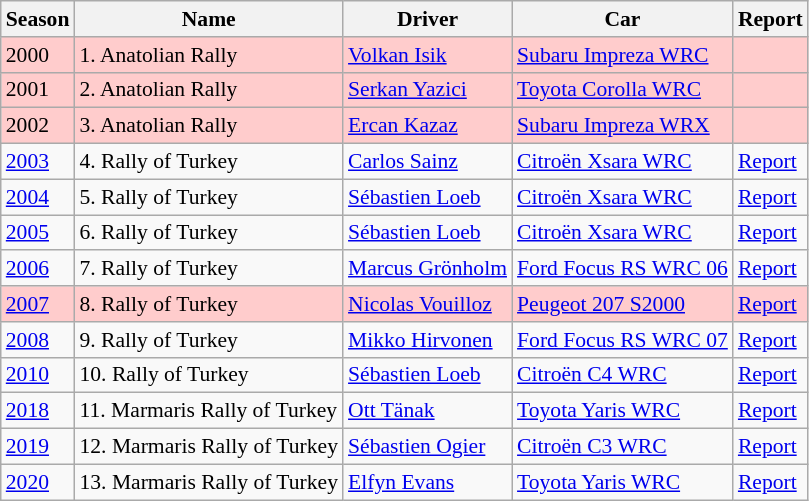<table class="wikitable" style="font-size:90%;">
<tr>
<th>Season</th>
<th>Name</th>
<th>Driver</th>
<th>Car</th>
<th>Report</th>
</tr>
<tr style="background:#FFCCCC;">
<td>2000</td>
<td>1. Anatolian Rally</td>
<td> <a href='#'>Volkan Isik</a></td>
<td><a href='#'>Subaru Impreza WRC</a></td>
<td></td>
</tr>
<tr style="background:#FFCCCC;">
<td>2001</td>
<td>2. Anatolian Rally</td>
<td> <a href='#'>Serkan Yazici</a></td>
<td><a href='#'>Toyota Corolla WRC</a></td>
<td></td>
</tr>
<tr style="background:#FFCCCC;">
<td>2002</td>
<td>3. Anatolian Rally</td>
<td> <a href='#'>Ercan Kazaz</a></td>
<td><a href='#'>Subaru Impreza WRX</a></td>
<td></td>
</tr>
<tr>
<td><a href='#'>2003</a></td>
<td>4. Rally of Turkey</td>
<td> <a href='#'>Carlos Sainz</a></td>
<td><a href='#'>Citroën Xsara WRC</a></td>
<td><a href='#'>Report</a></td>
</tr>
<tr>
<td><a href='#'>2004</a></td>
<td>5. Rally of Turkey</td>
<td> <a href='#'>Sébastien Loeb</a></td>
<td><a href='#'>Citroën Xsara WRC</a></td>
<td><a href='#'>Report</a></td>
</tr>
<tr>
<td><a href='#'>2005</a></td>
<td>6. Rally of Turkey</td>
<td> <a href='#'>Sébastien Loeb</a></td>
<td><a href='#'>Citroën Xsara WRC</a></td>
<td><a href='#'>Report</a></td>
</tr>
<tr>
<td><a href='#'>2006</a></td>
<td>7. Rally of Turkey</td>
<td> <a href='#'>Marcus Grönholm</a></td>
<td><a href='#'>Ford Focus RS WRC 06</a></td>
<td><a href='#'>Report</a></td>
</tr>
<tr style="background:#FFCCCC;">
<td><a href='#'>2007</a></td>
<td>8. Rally of Turkey</td>
<td> <a href='#'>Nicolas Vouilloz</a></td>
<td><a href='#'>Peugeot 207 S2000</a></td>
<td><a href='#'>Report</a></td>
</tr>
<tr>
<td><a href='#'>2008</a></td>
<td>9. Rally of Turkey</td>
<td> <a href='#'>Mikko Hirvonen</a></td>
<td><a href='#'>Ford Focus RS WRC 07</a></td>
<td><a href='#'>Report</a></td>
</tr>
<tr>
<td><a href='#'>2010</a></td>
<td>10. Rally of Turkey</td>
<td> <a href='#'>Sébastien Loeb</a></td>
<td><a href='#'>Citroën C4 WRC</a></td>
<td><a href='#'>Report</a></td>
</tr>
<tr>
<td><a href='#'>2018</a></td>
<td>11. Marmaris Rally of Turkey</td>
<td> <a href='#'>Ott Tänak</a></td>
<td><a href='#'>Toyota Yaris WRC</a></td>
<td><a href='#'>Report</a></td>
</tr>
<tr>
<td><a href='#'>2019</a></td>
<td>12. Marmaris Rally of Turkey</td>
<td> <a href='#'>Sébastien Ogier</a></td>
<td><a href='#'>Citroën C3 WRC</a></td>
<td><a href='#'>Report</a></td>
</tr>
<tr>
<td><a href='#'>2020</a></td>
<td>13. Marmaris Rally of Turkey</td>
<td> <a href='#'>Elfyn Evans</a></td>
<td><a href='#'>Toyota Yaris WRC</a></td>
<td><a href='#'>Report</a></td>
</tr>
</table>
